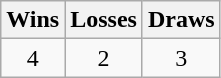<table class="wikitable">
<tr>
<th>Wins</th>
<th>Losses</th>
<th>Draws</th>
</tr>
<tr>
<td align="center">4</td>
<td align="center">2</td>
<td align="center">3</td>
</tr>
</table>
